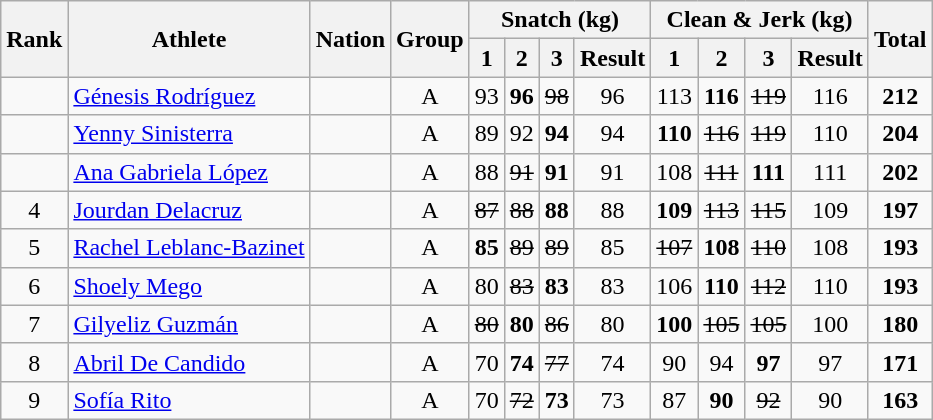<table class="wikitable sortable" style="text-align:center;">
<tr>
<th rowspan=2>Rank</th>
<th rowspan=2>Athlete</th>
<th rowspan=2>Nation</th>
<th rowspan=2>Group</th>
<th colspan=4>Snatch (kg)</th>
<th colspan=4>Clean & Jerk (kg)</th>
<th rowspan=2>Total</th>
</tr>
<tr>
<th>1</th>
<th>2</th>
<th>3</th>
<th>Result</th>
<th>1</th>
<th>2</th>
<th>3</th>
<th>Result</th>
</tr>
<tr>
<td></td>
<td align=left><a href='#'>Génesis Rodríguez</a></td>
<td align=left></td>
<td>A</td>
<td>93</td>
<td><strong>96</strong></td>
<td><s>98</s></td>
<td>96</td>
<td>113</td>
<td><strong>116</strong></td>
<td><s>119</s></td>
<td>116</td>
<td><strong>212</strong></td>
</tr>
<tr>
<td></td>
<td align=left><a href='#'>Yenny Sinisterra</a></td>
<td align=left></td>
<td>A</td>
<td>89</td>
<td>92</td>
<td><strong>94</strong></td>
<td>94</td>
<td><strong>110</strong></td>
<td><s>116</s></td>
<td><s>119</s></td>
<td>110</td>
<td><strong>204</strong></td>
</tr>
<tr>
<td></td>
<td align=left><a href='#'>Ana Gabriela López</a></td>
<td align=left></td>
<td>A</td>
<td>88</td>
<td><s>91</s></td>
<td><strong>91</strong></td>
<td>91</td>
<td>108</td>
<td><s>111</s></td>
<td><strong>111</strong></td>
<td>111</td>
<td><strong>202</strong></td>
</tr>
<tr>
<td>4</td>
<td align=left><a href='#'>Jourdan Delacruz</a></td>
<td align=left></td>
<td>A</td>
<td><s>87</s></td>
<td><s>88</s></td>
<td><strong>88</strong></td>
<td>88</td>
<td><strong>109</strong></td>
<td><s>113</s></td>
<td><s>115</s></td>
<td>109</td>
<td><strong>197</strong></td>
</tr>
<tr>
<td>5</td>
<td align=left><a href='#'>Rachel Leblanc-Bazinet</a></td>
<td align=left></td>
<td>A</td>
<td><strong>85</strong></td>
<td><s>89</s></td>
<td><s>89</s></td>
<td>85</td>
<td><s>107</s></td>
<td><strong>108</strong></td>
<td><s>110</s></td>
<td>108</td>
<td><strong>193</strong></td>
</tr>
<tr>
<td>6</td>
<td align=left><a href='#'>Shoely Mego</a></td>
<td align=left></td>
<td>A</td>
<td>80</td>
<td><s>83</s></td>
<td><strong>83</strong></td>
<td>83</td>
<td>106</td>
<td><strong>110</strong></td>
<td><s>112</s></td>
<td>110</td>
<td><strong>193</strong></td>
</tr>
<tr>
<td>7</td>
<td align=left><a href='#'>Gilyeliz Guzmán</a></td>
<td align=left></td>
<td>A</td>
<td><s>80</s></td>
<td><strong>80</strong></td>
<td><s>86</s></td>
<td>80</td>
<td><strong>100</strong></td>
<td><s>105</s></td>
<td><s>105</s></td>
<td>100</td>
<td><strong>180</strong></td>
</tr>
<tr>
<td>8</td>
<td align=left><a href='#'>Abril De Candido</a></td>
<td align=left></td>
<td>A</td>
<td>70</td>
<td><strong>74</strong></td>
<td><s>77</s></td>
<td>74</td>
<td>90</td>
<td>94</td>
<td><strong>97</strong></td>
<td>97</td>
<td><strong>171</strong></td>
</tr>
<tr>
<td>9</td>
<td align=left><a href='#'>Sofía Rito</a></td>
<td align=left></td>
<td>A</td>
<td>70</td>
<td><s>72</s></td>
<td><strong>73</strong></td>
<td>73</td>
<td>87</td>
<td><strong>90</strong></td>
<td><s>92</s></td>
<td>90</td>
<td><strong>163</strong></td>
</tr>
</table>
